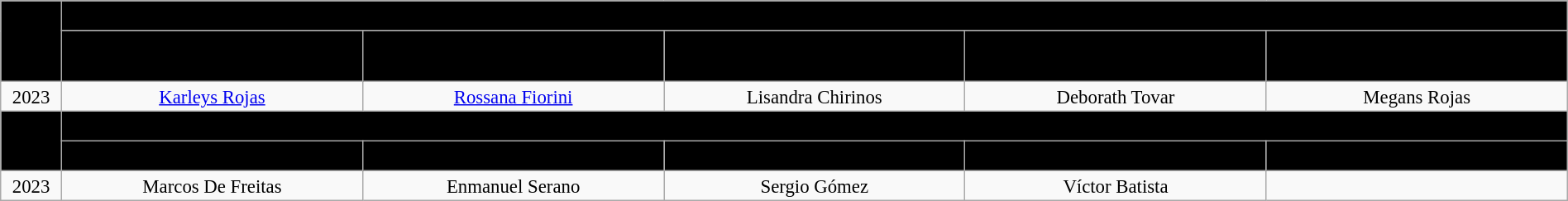<table class="wikitable" style="text-align:center; font-size:95%; line-height:17px; width:100%;">
<tr>
<th rowspan="2" style="background:black; width:01%;" scope="col"><span>Year</span></th>
<th colspan="5" style="background:black; width:10%;" scope="col"><span>Reinas de Venezuela Titleholders</span></th>
</tr>
<tr>
<th style="background:black; width:10%;" scope="col"><span>Miss Earth Venezuela</span></th>
<th style="background:black; width:10%;" scope="col"><span>Miss Supranational Venezuela</span></th>
<th style="background:black; width:10%;" scope="col"><span>Universal Woman Venezuela</span></th>
<th style="background:black; width:10%;" scope="col"><span>Miss Panamerican Venezuela</span></th>
<th style="background:black; width:10%;" scope="col"><span>Reina Internacional del Café Venezuela</span></th>
</tr>
<tr>
<td>2023</td>
<td><a href='#'>Karleys Rojas</a></td>
<td><a href='#'>Rossana Fiorini</a></td>
<td>Lisandra Chirinos</td>
<td>Deborath Tovar</td>
<td>Megans Rojas</td>
</tr>
<tr>
<th rowspan="2" style="background:black; width:01%;" scope="col"><span>Year</span></th>
<th colspan="5" style="background:black; width:10%;" scope="col"><span>Reyes de Venezuela Titleholders</span></th>
</tr>
<tr>
<th style="background:black; width:10%;" scope="col"><span>Mister Supranational Venezuela</span></th>
<th style="background:black; width:10%;" scope="col"><span>Mister International Venezuela</span></th>
<th style="background:black; width:10%;" scope="col"><span>Mister Global Venezuela</span></th>
<th style="background:black; width:10%;" scope="col"><span>Manhunt International Venezuela</span></th>
<th style="background:black; width:10%;" scope="col"><span>—</span></th>
</tr>
<tr>
<td>2023</td>
<td>Marcos De Freitas</td>
<td>Enmanuel Serano</td>
<td>Sergio Gómez</td>
<td>Víctor Batista</td>
<td></td>
</tr>
</table>
